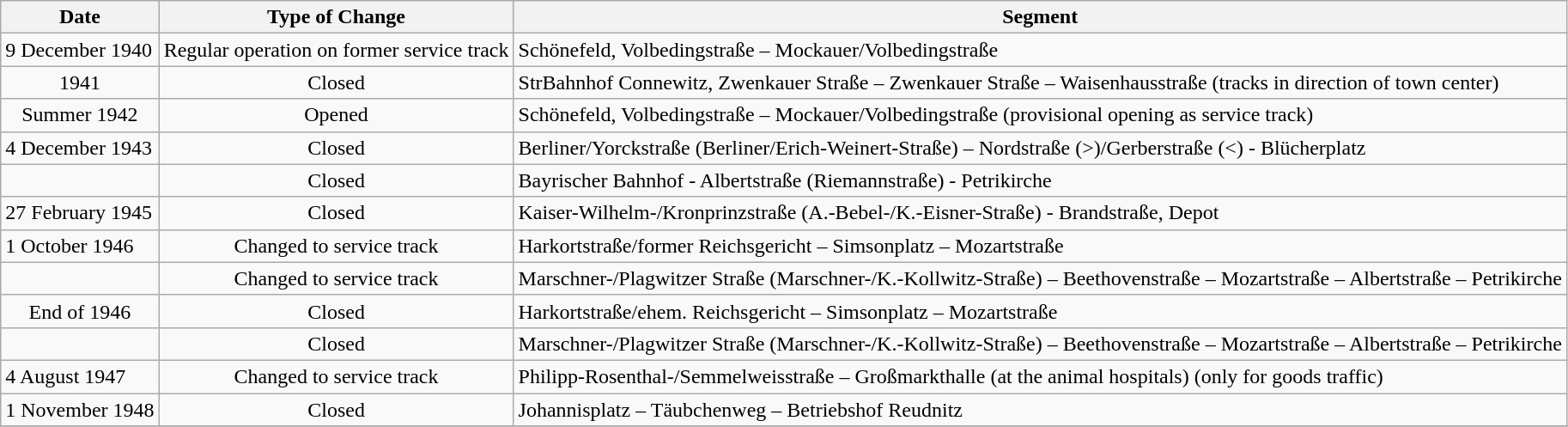<table class="wikitable">
<tr>
<th>Date</th>
<th>Type of Change</th>
<th>Segment</th>
</tr>
<tr>
<td>9 December 1940</td>
<td align="center">Regular operation on former service track</td>
<td>Schönefeld, Volbedingstraße – Mockauer/Volbedingstraße</td>
</tr>
<tr>
<td align="center">1941</td>
<td align="center">Closed</td>
<td>StrBahnhof Connewitz, Zwenkauer Straße – Zwenkauer Straße – Waisenhausstraße (tracks in direction of town center)</td>
</tr>
<tr>
<td align="center">Summer 1942</td>
<td align="center">Opened</td>
<td>Schönefeld, Volbedingstraße – Mockauer/Volbedingstraße (provisional opening as service track)</td>
</tr>
<tr>
<td>4 December 1943</td>
<td align="center">Closed</td>
<td>Berliner/Yorckstraße (Berliner/Erich-Weinert-Straße) – Nordstraße (>)/Gerberstraße (<) - Blücherplatz</td>
</tr>
<tr>
<td></td>
<td align="center">Closed</td>
<td>Bayrischer Bahnhof - Albertstraße (Riemannstraße) - Petrikirche</td>
</tr>
<tr>
<td>27 February 1945</td>
<td align="center">Closed</td>
<td>Kaiser-Wilhelm-/Kronprinzstraße (A.-Bebel-/K.-Eisner-Straße) - Brandstraße, Depot</td>
</tr>
<tr>
<td>1 October 1946</td>
<td align="center">Changed to service track</td>
<td>Harkortstraße/former Reichsgericht – Simsonplatz – Mozartstraße</td>
</tr>
<tr>
<td></td>
<td align="center">Changed to service track</td>
<td>Marschner-/Plagwitzer Straße (Marschner-/K.-Kollwitz-Straße) – Beethovenstraße – Mozartstraße – Albertstraße – Petrikirche</td>
</tr>
<tr>
<td align="center">End of 1946</td>
<td align="center">Closed</td>
<td>Harkortstraße/ehem. Reichsgericht – Simsonplatz – Mozartstraße</td>
</tr>
<tr>
<td></td>
<td align="center">Closed</td>
<td>Marschner-/Plagwitzer Straße (Marschner-/K.-Kollwitz-Straße) – Beethovenstraße – Mozartstraße – Albertstraße – Petrikirche</td>
</tr>
<tr>
<td>4 August 1947</td>
<td align="center">Changed to service track</td>
<td>Philipp-Rosenthal-/Semmelweisstraße – Großmarkthalle (at the animal hospitals) (only for goods traffic)</td>
</tr>
<tr>
<td>1 November 1948</td>
<td align="center">Closed</td>
<td>Johannisplatz – Täubchenweg – Betriebshof Reudnitz</td>
</tr>
<tr>
</tr>
</table>
